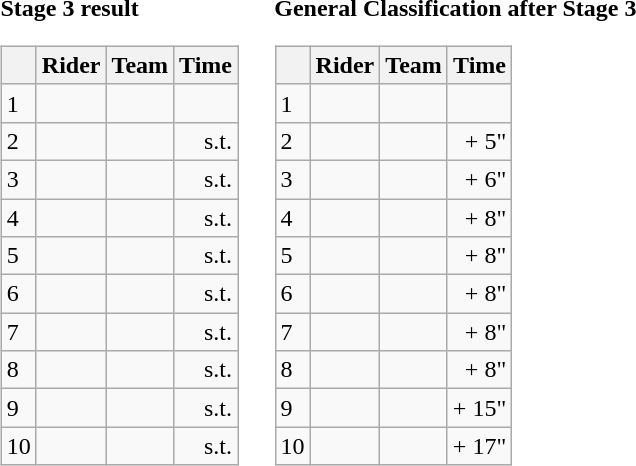<table>
<tr>
<td><strong>Stage 3 result</strong><br><table class="wikitable">
<tr>
<th></th>
<th>Rider</th>
<th>Team</th>
<th>Time</th>
</tr>
<tr>
<td>1</td>
<td></td>
<td></td>
<td align="right"></td>
</tr>
<tr>
<td>2</td>
<td> </td>
<td></td>
<td align="right">s.t.</td>
</tr>
<tr>
<td>3</td>
<td></td>
<td></td>
<td align="right">s.t.</td>
</tr>
<tr>
<td>4</td>
<td></td>
<td></td>
<td align="right">s.t.</td>
</tr>
<tr>
<td>5</td>
<td></td>
<td></td>
<td align="right">s.t.</td>
</tr>
<tr>
<td>6</td>
<td></td>
<td></td>
<td align="right">s.t.</td>
</tr>
<tr>
<td>7</td>
<td></td>
<td></td>
<td align="right">s.t.</td>
</tr>
<tr>
<td>8</td>
<td></td>
<td></td>
<td align="right">s.t.</td>
</tr>
<tr>
<td>9</td>
<td></td>
<td></td>
<td align="right">s.t.</td>
</tr>
<tr>
<td>10</td>
<td></td>
<td></td>
<td align="right">s.t.</td>
</tr>
</table>
</td>
<td></td>
<td><strong>General Classification after Stage 3</strong><br><table class="wikitable">
<tr>
<th></th>
<th>Rider</th>
<th>Team</th>
<th>Time</th>
</tr>
<tr>
<td>1</td>
<td> </td>
<td></td>
<td align="right"></td>
</tr>
<tr>
<td>2</td>
<td></td>
<td></td>
<td align="right">+ 5"</td>
</tr>
<tr>
<td>3</td>
<td></td>
<td></td>
<td align="right">+ 6"</td>
</tr>
<tr>
<td>4</td>
<td></td>
<td></td>
<td align="right">+ 8"</td>
</tr>
<tr>
<td>5</td>
<td></td>
<td></td>
<td align="right">+ 8"</td>
</tr>
<tr>
<td>6</td>
<td> </td>
<td></td>
<td align="right">+ 8"</td>
</tr>
<tr>
<td>7</td>
<td></td>
<td></td>
<td align="right">+ 8"</td>
</tr>
<tr>
<td>8</td>
<td></td>
<td></td>
<td align="right">+ 8"</td>
</tr>
<tr>
<td>9</td>
<td></td>
<td></td>
<td align="right">+ 15"</td>
</tr>
<tr>
<td>10</td>
<td></td>
<td></td>
<td align="right">+ 17"</td>
</tr>
</table>
</td>
</tr>
</table>
